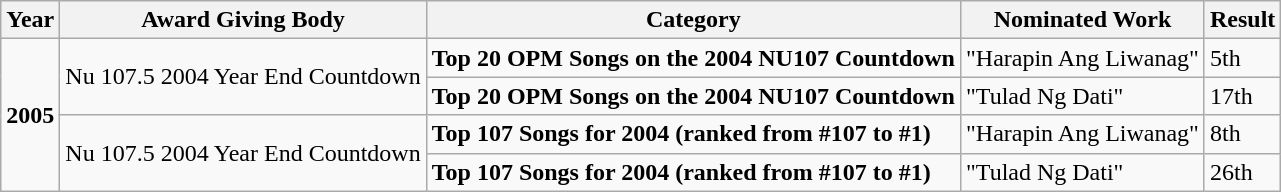<table class="wikitable">
<tr>
<th>Year</th>
<th>Award Giving Body</th>
<th>Category</th>
<th>Nominated Work</th>
<th>Result</th>
</tr>
<tr>
<td rowspan=4><strong>2005</strong></td>
<td rowspan=2>Nu 107.5 2004 Year End Countdown</td>
<td><strong>Top 20 OPM Songs on the 2004 NU107 Countdown</strong></td>
<td>"Harapin Ang Liwanag"</td>
<td>5th</td>
</tr>
<tr>
<td><strong>Top 20 OPM Songs on the 2004 NU107 Countdown</strong></td>
<td>"Tulad Ng Dati"</td>
<td>17th</td>
</tr>
<tr>
<td rowspan=2>Nu 107.5 2004 Year End Countdown</td>
<td><strong>Top 107 Songs for 2004 (ranked from #107 to #1)</strong></td>
<td>"Harapin Ang Liwanag"</td>
<td>8th</td>
</tr>
<tr>
<td><strong>Top 107 Songs for 2004 (ranked from #107 to #1)</strong></td>
<td>"Tulad Ng Dati"</td>
<td>26th</td>
</tr>
</table>
